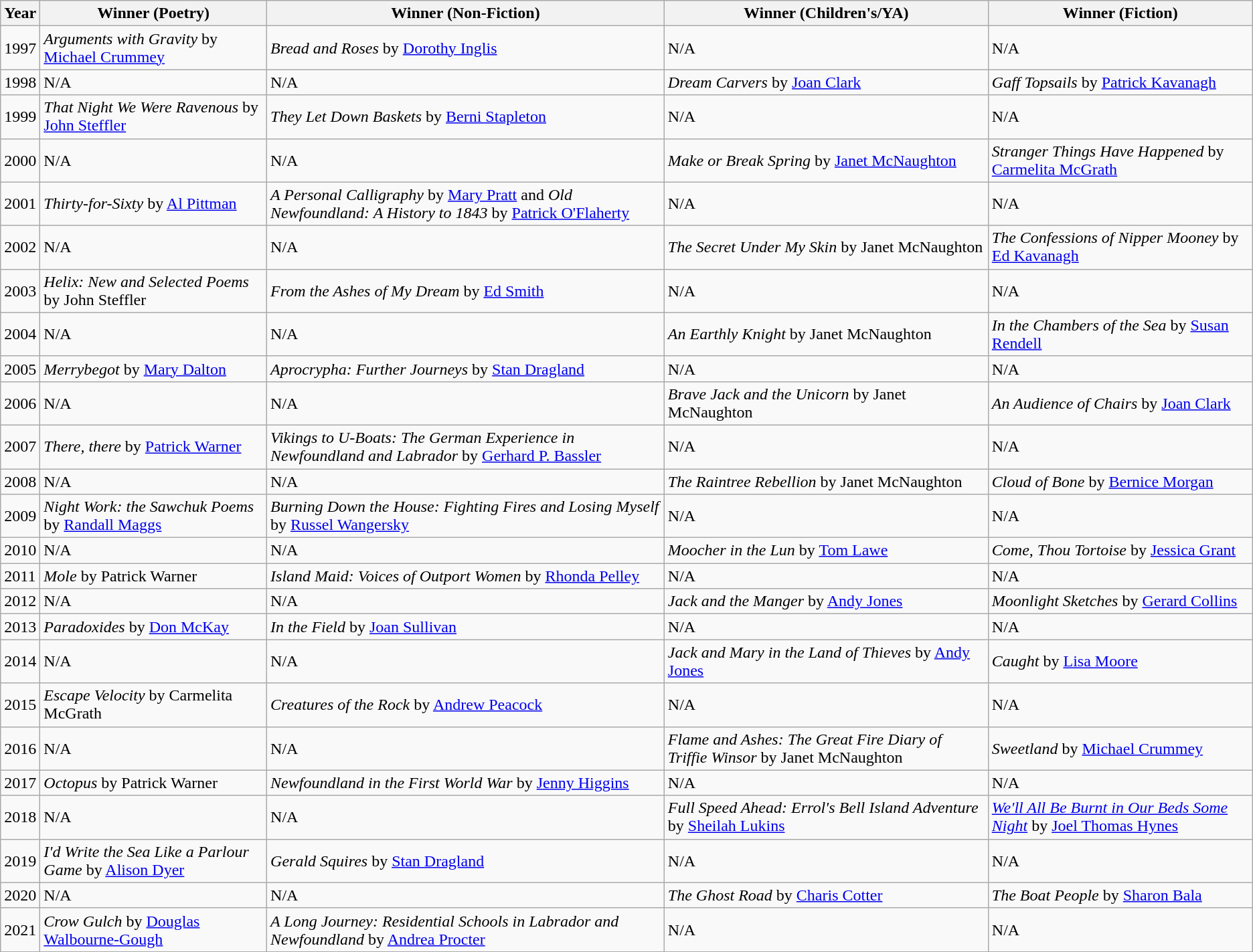<table class="wikitable">
<tr>
<th>Year</th>
<th>Winner (Poetry)</th>
<th>Winner (Non-Fiction)</th>
<th>Winner (Children's/YA)</th>
<th>Winner (Fiction)</th>
</tr>
<tr>
<td>1997</td>
<td><em>Arguments with Gravity</em> by <a href='#'>Michael Crummey</a></td>
<td><em>Bread and Roses</em> by <a href='#'>Dorothy Inglis</a></td>
<td>N/A</td>
<td>N/A</td>
</tr>
<tr>
<td>1998</td>
<td>N/A</td>
<td>N/A</td>
<td><em>Dream Carvers</em> by <a href='#'>Joan Clark</a></td>
<td><em>Gaff Topsails</em> by <a href='#'>Patrick Kavanagh</a></td>
</tr>
<tr>
<td>1999</td>
<td><em>That Night We Were Ravenous</em> by <a href='#'>John Steffler</a></td>
<td><em>They Let Down Baskets</em> by <a href='#'>Berni Stapleton</a></td>
<td>N/A</td>
<td>N/A</td>
</tr>
<tr>
<td>2000</td>
<td>N/A</td>
<td>N/A</td>
<td><em>Make or Break Spring</em> by <a href='#'>Janet McNaughton</a></td>
<td><em>Stranger Things Have Happened</em> by <a href='#'>Carmelita McGrath</a></td>
</tr>
<tr>
<td>2001</td>
<td><em>Thirty-for-Sixty</em> by <a href='#'>Al Pittman</a></td>
<td><em>A Personal Calligraphy</em> by <a href='#'>Mary Pratt</a> and <em>Old Newfoundland: A History to 1843</em> by <a href='#'>Patrick O'Flaherty</a></td>
<td>N/A</td>
<td>N/A</td>
</tr>
<tr>
<td>2002</td>
<td>N/A</td>
<td>N/A</td>
<td><em>The Secret Under My Skin</em> by Janet McNaughton</td>
<td><em>The Confessions of Nipper Mooney</em> by <a href='#'>Ed Kavanagh</a></td>
</tr>
<tr>
<td>2003</td>
<td><em>Helix: New and Selected Poems</em> by John Steffler</td>
<td><em>From the Ashes of My Dream</em> by <a href='#'>Ed Smith</a></td>
<td>N/A</td>
<td>N/A</td>
</tr>
<tr>
<td>2004</td>
<td>N/A</td>
<td>N/A</td>
<td><em>An Earthly Knight</em> by Janet McNaughton</td>
<td><em>In the Chambers of the Sea</em> by <a href='#'>Susan Rendell</a></td>
</tr>
<tr>
<td>2005</td>
<td><em>Merrybegot</em> by <a href='#'>Mary Dalton</a></td>
<td><em>Aprocrypha: Further Journeys</em> by <a href='#'>Stan Dragland</a></td>
<td>N/A</td>
<td>N/A</td>
</tr>
<tr>
<td>2006</td>
<td>N/A</td>
<td>N/A</td>
<td><em>Brave Jack and the Unicorn</em> by Janet McNaughton</td>
<td><em>An Audience of Chairs</em> by <a href='#'>Joan Clark</a></td>
</tr>
<tr>
<td>2007</td>
<td><em>There, there</em> by <a href='#'>Patrick Warner</a></td>
<td><em>Vikings to U-Boats: The German Experience in Newfoundland and Labrador</em> by <a href='#'>Gerhard P. Bassler</a></td>
<td>N/A</td>
<td>N/A</td>
</tr>
<tr>
<td>2008</td>
<td>N/A</td>
<td>N/A</td>
<td><em>The Raintree Rebellion</em> by Janet McNaughton</td>
<td><em>Cloud of Bone</em> by <a href='#'>Bernice Morgan</a></td>
</tr>
<tr>
<td>2009</td>
<td><em>Night Work: the Sawchuk Poems</em> by <a href='#'>Randall Maggs</a></td>
<td><em>Burning Down the House: Fighting Fires and Losing Myself</em> by <a href='#'>Russel Wangersky</a></td>
<td>N/A</td>
<td>N/A</td>
</tr>
<tr>
<td>2010</td>
<td>N/A</td>
<td>N/A</td>
<td><em>Moocher in the Lun</em> by <a href='#'>Tom Lawe</a></td>
<td><em>Come, Thou Tortoise</em> by <a href='#'>Jessica Grant</a></td>
</tr>
<tr>
<td>2011</td>
<td><em>Mole</em> by Patrick Warner</td>
<td><em>Island Maid: Voices of Outport Women</em> by <a href='#'>Rhonda Pelley</a></td>
<td>N/A</td>
<td>N/A</td>
</tr>
<tr>
<td>2012</td>
<td>N/A</td>
<td>N/A</td>
<td><em>Jack and the Manger</em> by <a href='#'>Andy Jones</a></td>
<td><em>Moonlight Sketches</em> by <a href='#'>Gerard Collins</a></td>
</tr>
<tr>
<td>2013</td>
<td><em>Paradoxides</em> by <a href='#'>Don McKay</a></td>
<td><em>In the Field</em> by <a href='#'>Joan Sullivan</a></td>
<td>N/A</td>
<td>N/A</td>
</tr>
<tr>
<td>2014</td>
<td>N/A</td>
<td>N/A</td>
<td><em>Jack and Mary in the Land of Thieves</em> by <a href='#'>Andy Jones</a></td>
<td><em>Caught</em> by <a href='#'>Lisa Moore</a></td>
</tr>
<tr>
<td>2015</td>
<td><em>Escape Velocity</em> by Carmelita McGrath</td>
<td><em>Creatures of the Rock</em> by <a href='#'>Andrew Peacock</a></td>
<td>N/A</td>
<td>N/A</td>
</tr>
<tr>
<td>2016</td>
<td>N/A</td>
<td>N/A</td>
<td><em>Flame and Ashes: The Great Fire Diary of Triffie Winsor</em> by Janet McNaughton</td>
<td><em>Sweetland</em> by <a href='#'>Michael Crummey</a></td>
</tr>
<tr>
<td>2017</td>
<td><em>Octopus</em> by Patrick Warner</td>
<td><em>Newfoundland in the First World War</em> by <a href='#'>Jenny Higgins</a></td>
<td>N/A</td>
<td>N/A</td>
</tr>
<tr>
<td>2018</td>
<td>N/A</td>
<td>N/A</td>
<td><em>Full Speed Ahead: Errol's Bell Island Adventure</em> by <a href='#'>Sheilah Lukins</a></td>
<td><em><a href='#'>We'll All Be Burnt in Our Beds Some Night</a></em> by <a href='#'>Joel Thomas Hynes</a></td>
</tr>
<tr>
<td>2019</td>
<td><em>I'd Write the Sea Like a Parlour Game</em> by <a href='#'>Alison Dyer</a></td>
<td><em>Gerald Squires</em> by <a href='#'>Stan Dragland</a></td>
<td>N/A</td>
<td>N/A</td>
</tr>
<tr>
<td>2020</td>
<td>N/A</td>
<td>N/A</td>
<td><em>The Ghost Road</em> by <a href='#'>Charis Cotter</a></td>
<td><em>The Boat People</em> by <a href='#'>Sharon Bala</a></td>
</tr>
<tr>
<td>2021</td>
<td><em>Crow Gulch</em> by <a href='#'>Douglas Walbourne-Gough</a></td>
<td><em>A Long Journey: Residential Schools in Labrador and Newfoundland</em> by <a href='#'>Andrea Procter</a></td>
<td>N/A</td>
<td>N/A</td>
</tr>
</table>
